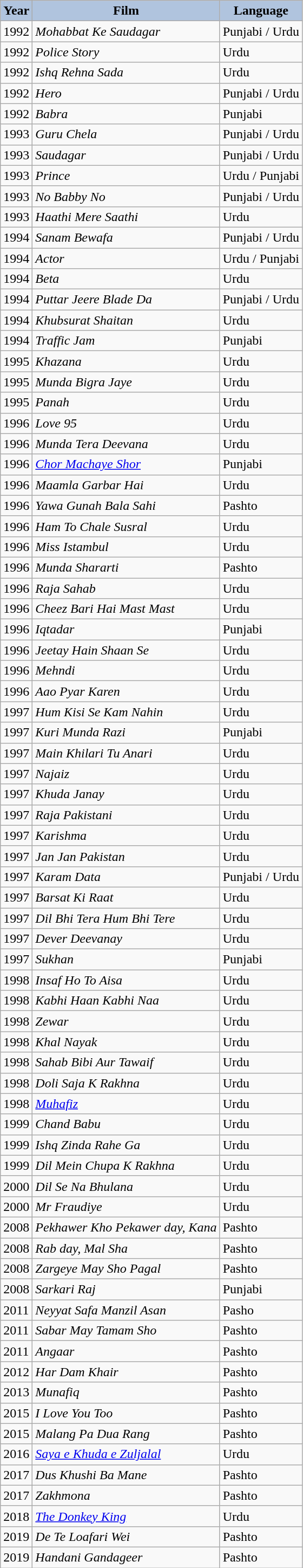<table class="wikitable sortable plainrowheaders">
<tr>
<th style="background:#B0C4DE;">Year</th>
<th style="background:#B0C4DE;">Film</th>
<th style="background:#B0C4DE;">Language</th>
</tr>
<tr>
<td>1992</td>
<td><em>Mohabbat Ke Saudagar</em></td>
<td>Punjabi / Urdu</td>
</tr>
<tr>
<td>1992</td>
<td><em>Police Story</em></td>
<td>Urdu</td>
</tr>
<tr>
<td>1992</td>
<td><em>Ishq Rehna Sada</em></td>
<td>Urdu</td>
</tr>
<tr>
<td>1992</td>
<td><em>Hero</em></td>
<td>Punjabi / Urdu</td>
</tr>
<tr>
<td>1992</td>
<td><em>Babra</em></td>
<td>Punjabi</td>
</tr>
<tr>
<td>1993</td>
<td><em>Guru Chela</em></td>
<td>Punjabi / Urdu</td>
</tr>
<tr>
<td>1993</td>
<td><em>Saudagar</em></td>
<td>Punjabi / Urdu</td>
</tr>
<tr>
<td>1993</td>
<td><em>Prince</em></td>
<td>Urdu / Punjabi</td>
</tr>
<tr>
<td>1993</td>
<td><em>No Babby No</em></td>
<td>Punjabi / Urdu</td>
</tr>
<tr>
<td>1993</td>
<td><em>Haathi Mere Saathi</em></td>
<td>Urdu</td>
</tr>
<tr>
<td>1994</td>
<td><em>Sanam Bewafa</em></td>
<td>Punjabi / Urdu</td>
</tr>
<tr>
<td>1994</td>
<td><em>Actor</em></td>
<td>Urdu / Punjabi</td>
</tr>
<tr>
<td>1994</td>
<td><em>Beta</em></td>
<td>Urdu</td>
</tr>
<tr>
<td>1994</td>
<td><em>Puttar Jeere Blade Da</em></td>
<td>Punjabi / Urdu</td>
</tr>
<tr>
<td>1994</td>
<td><em>Khubsurat Shaitan</em></td>
<td>Urdu</td>
</tr>
<tr>
<td>1994</td>
<td><em>Traffic Jam</em></td>
<td>Punjabi</td>
</tr>
<tr>
<td>1995</td>
<td><em>Khazana</em></td>
<td>Urdu</td>
</tr>
<tr>
<td>1995</td>
<td><em>Munda Bigra Jaye</em></td>
<td>Urdu</td>
</tr>
<tr>
<td>1995</td>
<td><em>Panah</em></td>
<td>Urdu</td>
</tr>
<tr>
<td>1996</td>
<td><em>Love 95</em></td>
<td>Urdu</td>
</tr>
<tr>
<td>1996</td>
<td><em>Munda Tera Deevana</em></td>
<td>Urdu</td>
</tr>
<tr>
<td>1996</td>
<td><em><a href='#'>Chor Machaye Shor</a></em></td>
<td>Punjabi</td>
</tr>
<tr>
<td>1996</td>
<td><em>Maamla Garbar Hai</em></td>
<td>Urdu</td>
</tr>
<tr>
<td>1996</td>
<td><em>Yawa Gunah Bala Sahi</em></td>
<td>Pashto</td>
</tr>
<tr>
<td>1996</td>
<td><em>Ham To Chale Susral</em></td>
<td>Urdu</td>
</tr>
<tr>
<td>1996</td>
<td><em>Miss Istambul</em></td>
<td>Urdu</td>
</tr>
<tr>
<td>1996</td>
<td><em>Munda Shararti</em></td>
<td>Pashto</td>
</tr>
<tr>
<td>1996</td>
<td><em>Raja Sahab</em></td>
<td>Urdu</td>
</tr>
<tr>
<td>1996</td>
<td><em>Cheez Bari Hai Mast Mast</em></td>
<td>Urdu</td>
</tr>
<tr>
<td>1996</td>
<td><em>Iqtadar</em></td>
<td>Punjabi</td>
</tr>
<tr>
<td>1996</td>
<td><em>Jeetay Hain Shaan Se</em></td>
<td>Urdu</td>
</tr>
<tr>
<td>1996</td>
<td><em>Mehndi</em></td>
<td>Urdu</td>
</tr>
<tr>
<td>1996</td>
<td><em>Aao Pyar Karen</em></td>
<td>Urdu</td>
</tr>
<tr>
<td>1997</td>
<td><em>Hum Kisi Se Kam Nahin</em></td>
<td>Urdu</td>
</tr>
<tr>
<td>1997</td>
<td><em>Kuri Munda Razi</em></td>
<td>Punjabi</td>
</tr>
<tr>
<td>1997</td>
<td><em>Main Khilari Tu Anari</em></td>
<td>Urdu</td>
</tr>
<tr>
<td>1997</td>
<td><em>Najaiz</em></td>
<td>Urdu</td>
</tr>
<tr>
<td>1997</td>
<td><em>Khuda Janay</em></td>
<td>Urdu</td>
</tr>
<tr>
<td>1997</td>
<td><em>Raja Pakistani</em></td>
<td>Urdu</td>
</tr>
<tr>
<td>1997</td>
<td><em>Karishma</em></td>
<td>Urdu</td>
</tr>
<tr>
<td>1997</td>
<td><em>Jan Jan Pakistan</em></td>
<td>Urdu</td>
</tr>
<tr>
<td>1997</td>
<td><em>Karam Data</em></td>
<td>Punjabi / Urdu</td>
</tr>
<tr>
<td>1997</td>
<td><em>Barsat Ki Raat</em></td>
<td>Urdu</td>
</tr>
<tr>
<td>1997</td>
<td><em>Dil Bhi Tera Hum Bhi Tere</em></td>
<td>Urdu</td>
</tr>
<tr>
<td>1997</td>
<td><em>Dever Deevanay</em></td>
<td>Urdu</td>
</tr>
<tr>
<td>1997</td>
<td><em>Sukhan</em></td>
<td>Punjabi</td>
</tr>
<tr>
<td>1998</td>
<td><em>Insaf Ho To Aisa</em></td>
<td>Urdu</td>
</tr>
<tr>
<td>1998</td>
<td><em>Kabhi Haan Kabhi Naa</em></td>
<td>Urdu</td>
</tr>
<tr>
<td>1998</td>
<td><em>Zewar</em></td>
<td>Urdu</td>
</tr>
<tr>
<td>1998</td>
<td><em>Khal Nayak</em></td>
<td>Urdu</td>
</tr>
<tr>
<td>1998</td>
<td><em>Sahab Bibi Aur Tawaif</em></td>
<td>Urdu</td>
</tr>
<tr>
<td>1998</td>
<td><em>Doli Saja K Rakhna</em></td>
<td>Urdu</td>
</tr>
<tr>
<td>1998</td>
<td><em><a href='#'>Muhafiz</a></em></td>
<td>Urdu</td>
</tr>
<tr>
<td>1999</td>
<td><em>Chand Babu</em></td>
<td>Urdu</td>
</tr>
<tr>
<td>1999</td>
<td><em>Ishq Zinda Rahe Ga</em></td>
<td>Urdu</td>
</tr>
<tr>
<td>1999</td>
<td><em>Dil Mein Chupa K Rakhna</em></td>
<td>Urdu</td>
</tr>
<tr>
<td>2000</td>
<td><em>Dil Se Na Bhulana</em></td>
<td>Urdu</td>
</tr>
<tr>
<td>2000</td>
<td><em>Mr Fraudiye</em></td>
<td>Urdu</td>
</tr>
<tr>
<td>2008</td>
<td><em>Pekhawer Kho Pekawer day, Kana</em></td>
<td>Pashto</td>
</tr>
<tr>
<td>2008</td>
<td><em>Rab day, Mal Sha</em></td>
<td>Pashto</td>
</tr>
<tr>
<td>2008</td>
<td><em>Zargeye May Sho Pagal</em></td>
<td>Pashto</td>
</tr>
<tr>
<td>2008</td>
<td><em>Sarkari Raj</em></td>
<td>Punjabi</td>
</tr>
<tr>
<td>2011</td>
<td><em>Neyyat Safa Manzil Asan</em></td>
<td>Pasho</td>
</tr>
<tr>
<td>2011</td>
<td><em>Sabar May Tamam Sho</em></td>
<td>Pashto</td>
</tr>
<tr>
<td>2011</td>
<td><em>Angaar</em></td>
<td>Pashto</td>
</tr>
<tr>
<td>2012</td>
<td><em>Har Dam Khair</em></td>
<td>Pashto</td>
</tr>
<tr>
<td>2013</td>
<td><em>Munafiq</em></td>
<td>Pashto</td>
</tr>
<tr>
<td>2015</td>
<td><em>I Love You Too</em></td>
<td>Pashto</td>
</tr>
<tr>
<td>2015</td>
<td><em>Malang Pa Dua Rang</em></td>
<td>Pashto</td>
</tr>
<tr>
<td>2016</td>
<td><em><a href='#'>Saya e Khuda e Zuljalal</a></em></td>
<td>Urdu</td>
</tr>
<tr>
<td>2017</td>
<td><em>Dus Khushi Ba Mane</em></td>
<td>Pashto</td>
</tr>
<tr>
<td>2017</td>
<td><em>Zakhmona</em></td>
<td>Pashto</td>
</tr>
<tr>
<td>2018</td>
<td><em><a href='#'>The Donkey King</a></em></td>
<td>Urdu</td>
</tr>
<tr>
<td>2019</td>
<td><em>De Te Loafari Wei</em></td>
<td>Pashto</td>
</tr>
<tr>
<td>2019</td>
<td><em>Handani Gandageer</em></td>
<td>Pashto</td>
</tr>
</table>
